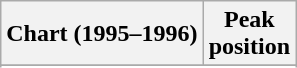<table class="wikitable sortable">
<tr>
<th align="left">Chart (1995–1996)</th>
<th align="center">Peak<br>position</th>
</tr>
<tr>
</tr>
<tr>
</tr>
</table>
